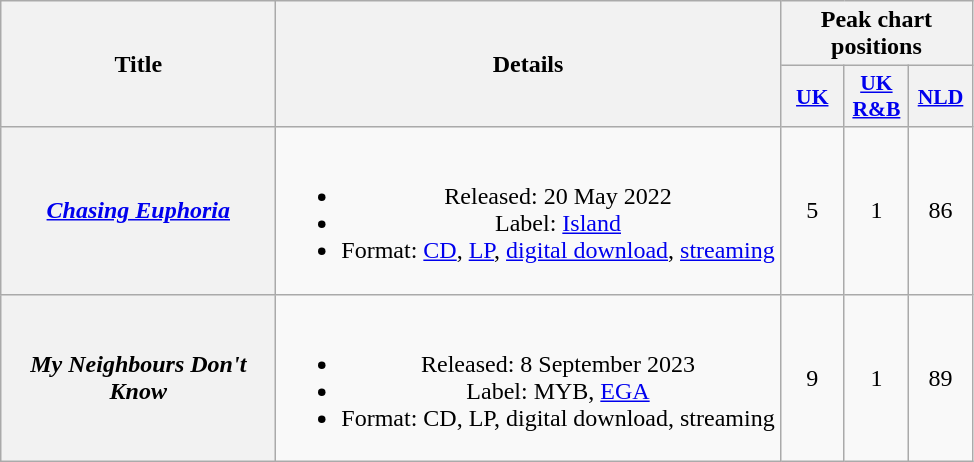<table class="wikitable plainrowheaders" style="text-align:center">
<tr>
<th scope="col" rowspan="2" style="width:11em;">Title</th>
<th scope="col" rowspan="2">Details</th>
<th scope="col" colspan="3">Peak chart positions</th>
</tr>
<tr>
<th scope="col" style="width:2.5em;font-size:90%;"><a href='#'>UK</a><br></th>
<th scope="col" style="width:2.5em;font-size:90%;"><a href='#'>UK R&B</a><br></th>
<th scope="col" style="width:2.5em;font-size:90%;"><a href='#'>NLD</a><br></th>
</tr>
<tr>
<th scope="row"><em><a href='#'>Chasing Euphoria</a></em></th>
<td><br><ul><li>Released: 20 May 2022</li><li>Label: <a href='#'>Island</a></li><li>Format: <a href='#'>CD</a>, <a href='#'>LP</a>, <a href='#'>digital download</a>, <a href='#'>streaming</a></li></ul></td>
<td>5</td>
<td>1</td>
<td>86</td>
</tr>
<tr>
<th scope="row"><em>My Neighbours Don't Know</em></th>
<td><br><ul><li>Released: 8 September 2023</li><li>Label: MYB, <a href='#'>EGA</a></li><li>Format: CD, LP, digital download, streaming</li></ul></td>
<td>9</td>
<td>1</td>
<td>89</td>
</tr>
</table>
